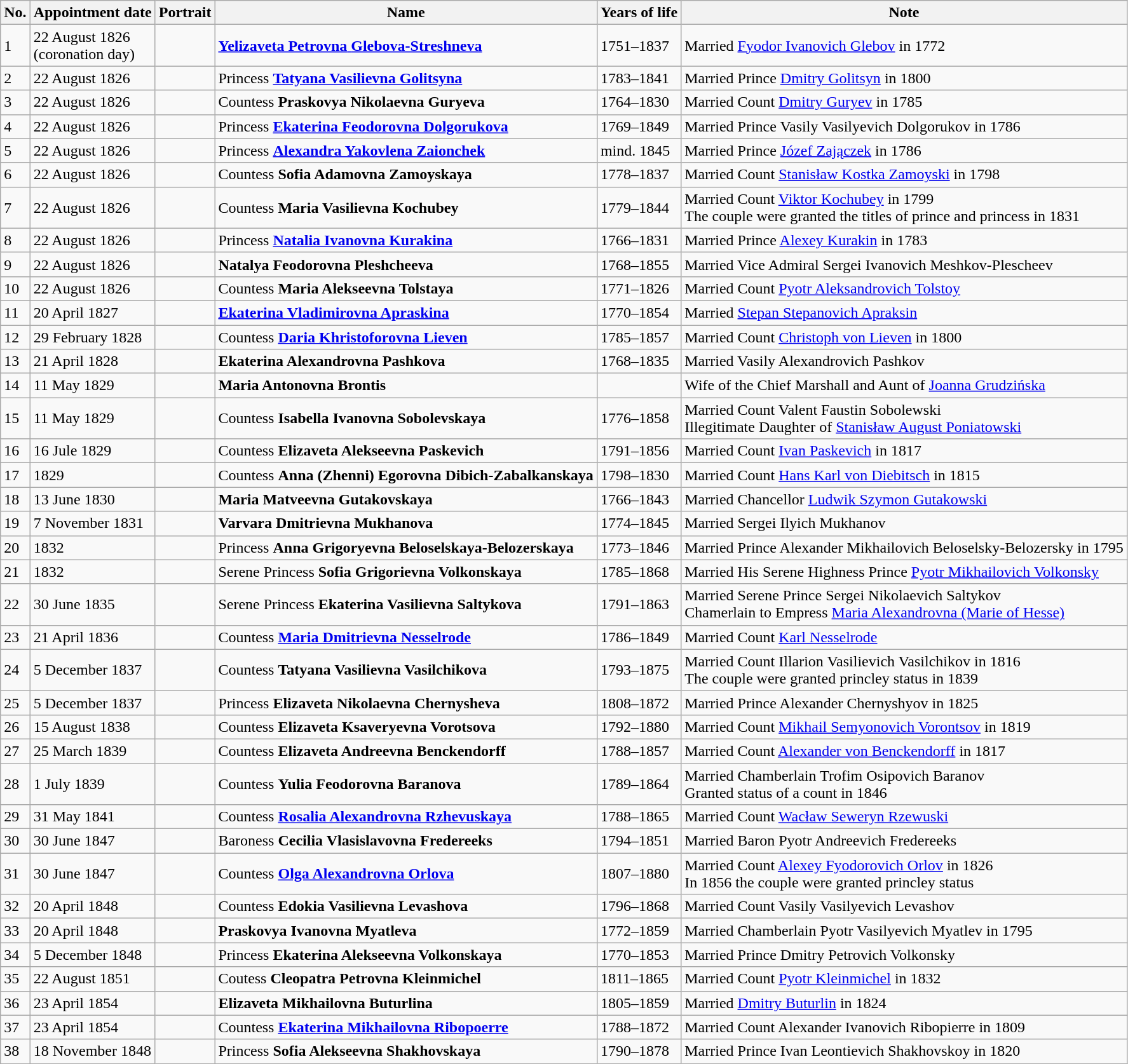<table class="wikitable">
<tr>
<th>No.</th>
<th>Appointment date</th>
<th>Portrait</th>
<th>Name</th>
<th>Years of life</th>
<th>Note</th>
</tr>
<tr>
<td>1</td>
<td>22 August 1826<br>(coronation day)</td>
<td></td>
<td><a href='#'><strong>Yelizaveta Petrovna</strong> <strong>Glebova-Streshneva</strong></a></td>
<td>1751–1837</td>
<td>Married <a href='#'>Fyodor Ivanovich Glebov</a> in 1772</td>
</tr>
<tr>
<td>2</td>
<td>22 August 1826</td>
<td></td>
<td>Princess <strong><a href='#'>Tatyana Vasilievna Golitsyna</a></strong></td>
<td>1783–1841</td>
<td>Married Prince <a href='#'>Dmitry Golitsyn</a> in 1800</td>
</tr>
<tr>
<td>3</td>
<td>22 August 1826</td>
<td></td>
<td>Countess <strong>Praskovya Nikolaevna Guryeva</strong></td>
<td>1764–1830</td>
<td>Married Count <a href='#'>Dmitry Guryev</a> in 1785</td>
</tr>
<tr>
<td>4</td>
<td>22 August 1826</td>
<td></td>
<td>Princess <strong><a href='#'>Ekaterina Feodorovna Dolgorukova</a></strong></td>
<td>1769–1849</td>
<td>Married Prince Vasily Vasilyevich Dolgorukov in 1786</td>
</tr>
<tr>
<td>5</td>
<td>22 August 1826</td>
<td></td>
<td>Princess <strong><a href='#'>Alexandra Yakovlena Zaionchek</a></strong></td>
<td>mind. 1845</td>
<td>Married Prince <a href='#'>Józef Zajączek</a> in 1786</td>
</tr>
<tr>
<td>6</td>
<td>22 August 1826</td>
<td></td>
<td>Countess <strong>Sofia Adamovna Zamoyskaya</strong></td>
<td>1778–1837</td>
<td>Married Count <a href='#'>Stanisław Kostka Zamoyski</a> in 1798</td>
</tr>
<tr>
<td>7</td>
<td>22 August 1826</td>
<td></td>
<td>Countess <strong>Maria Vasilievna Kochubey</strong></td>
<td>1779–1844</td>
<td>Married Count <a href='#'>Viktor Kochubey</a> in 1799<br>The couple were granted the titles of prince and princess in 1831</td>
</tr>
<tr>
<td>8</td>
<td>22 August 1826</td>
<td></td>
<td>Princess <strong><a href='#'>Natalia Ivanovna Kurakina</a></strong></td>
<td>1766–1831</td>
<td>Married Prince <a href='#'>Alexey Kurakin</a> in 1783</td>
</tr>
<tr>
<td>9</td>
<td>22 August 1826</td>
<td></td>
<td><strong>Natalya Feodorovna Pleshcheeva</strong></td>
<td>1768–1855</td>
<td>Married Vice Admiral Sergei Ivanovich Meshkov-Plescheev</td>
</tr>
<tr>
<td>10</td>
<td>22 August 1826</td>
<td></td>
<td>Countess <strong>Maria Alekseevna Tolstaya</strong></td>
<td>1771–1826</td>
<td>Married Count <a href='#'>Pyotr Aleksandrovich Tolstoy</a></td>
</tr>
<tr>
<td>11</td>
<td>20 April 1827</td>
<td></td>
<td><strong><a href='#'>Ekaterina Vladimirovna Apraskina</a></strong></td>
<td>1770–1854</td>
<td>Married <a href='#'>Stepan Stepanovich Apraksin</a></td>
</tr>
<tr>
<td>12</td>
<td>29 February 1828</td>
<td></td>
<td>Countess <strong><a href='#'>Daria Khristoforovna Lieven</a></strong></td>
<td>1785–1857</td>
<td>Married Count <a href='#'>Christoph von Lieven</a> in 1800</td>
</tr>
<tr>
<td>13</td>
<td>21 April 1828</td>
<td></td>
<td><strong>Ekaterina Alexandrovna Pashkova</strong></td>
<td>1768–1835</td>
<td>Married Vasily Alexandrovich Pashkov</td>
</tr>
<tr>
<td>14</td>
<td>11 May 1829</td>
<td></td>
<td><strong>Maria Antonovna Brontis</strong></td>
<td></td>
<td>Wife of the Chief Marshall and Aunt of <a href='#'>Joanna Grudzińska</a></td>
</tr>
<tr>
<td>15</td>
<td>11 May 1829</td>
<td></td>
<td>Countess <strong>Isabella Ivanovna Sobolevskaya</strong></td>
<td>1776–1858</td>
<td>Married Count Valent Faustin Sobolewski<br>Illegitimate Daughter of <a href='#'>Stanisław August Poniatowski</a></td>
</tr>
<tr>
<td>16</td>
<td>16 Jule 1829</td>
<td></td>
<td>Countess <strong>Elizaveta Alekseevna Paskevich</strong></td>
<td>1791–1856</td>
<td>Married Count <a href='#'>Ivan Paskevich</a> in 1817</td>
</tr>
<tr>
<td>17</td>
<td>1829</td>
<td></td>
<td>Countess <strong>Anna (Zhenni) Egorovna Dibich-Zabalkanskaya</strong></td>
<td>1798–1830</td>
<td>Married Count <a href='#'>Hans Karl von Diebitsch</a> in 1815</td>
</tr>
<tr>
<td>18</td>
<td>13 June 1830</td>
<td></td>
<td><strong>Maria Matveevna Gutakovskaya</strong></td>
<td>1766–1843</td>
<td>Married Chancellor <a href='#'>Ludwik Szymon Gutakowski</a></td>
</tr>
<tr>
<td>19</td>
<td>7 November 1831</td>
<td></td>
<td><strong>Varvara Dmitrievna Mukhanova</strong></td>
<td>1774–1845</td>
<td>Married Sergei Ilyich Mukhanov</td>
</tr>
<tr>
<td>20</td>
<td>1832</td>
<td></td>
<td>Princess <strong>Anna Grigoryevna Beloselskaya-Belozerskaya</strong></td>
<td>1773–1846</td>
<td>Married Prince Alexander Mikhailovich Beloselsky-Belozersky in 1795</td>
</tr>
<tr>
<td>21</td>
<td>1832</td>
<td></td>
<td>Serene Princess <strong>Sofia Grigorievna Volkonskaya</strong></td>
<td>1785–1868</td>
<td>Married His Serene Highness Prince <a href='#'>Pyotr Mikhailovich Volkonsky</a></td>
</tr>
<tr>
<td>22</td>
<td>30 June 1835</td>
<td></td>
<td>Serene Princess <strong>Ekaterina Vasilievna Saltykova</strong></td>
<td>1791–1863</td>
<td>Married Serene Prince Sergei Nikolaevich Saltykov<br>Chamerlain to Empress <a href='#'>Maria Alexandrovna (Marie of Hesse)</a></td>
</tr>
<tr>
<td>23</td>
<td>21 April 1836</td>
<td></td>
<td>Countess <strong><a href='#'>Maria Dmitrievna Nesselrode</a></strong></td>
<td>1786–1849</td>
<td>Married Count <a href='#'>Karl Nesselrode</a></td>
</tr>
<tr>
<td>24</td>
<td>5 December 1837</td>
<td></td>
<td>Countess <strong>Tatyana Vasilievna Vasilchikova</strong></td>
<td>1793–1875</td>
<td>Married Count Illarion Vasilievich Vasilchikov in 1816<br>The couple were granted princley status in 1839</td>
</tr>
<tr>
<td>25</td>
<td>5 December 1837</td>
<td></td>
<td>Princess <strong>Elizaveta Nikolaevna Chernysheva</strong></td>
<td>1808–1872</td>
<td>Married Prince Alexander Chernyshyov in 1825</td>
</tr>
<tr>
<td>26</td>
<td>15 August 1838</td>
<td></td>
<td>Countess <strong>Elizaveta Ksaveryevna Vorotsova</strong></td>
<td>1792–1880</td>
<td>Married Count <a href='#'>Mikhail Semyonovich Vorontsov</a> in 1819</td>
</tr>
<tr>
<td>27</td>
<td>25 March 1839</td>
<td></td>
<td>Countess <strong>Elizaveta Andreevna Benckendorff</strong></td>
<td>1788–1857</td>
<td>Married Count <a href='#'>Alexander von Benckendorff</a> in 1817</td>
</tr>
<tr>
<td>28</td>
<td>1 July 1839</td>
<td></td>
<td>Countess <strong>Yulia Feodorovna Baranova</strong></td>
<td>1789–1864</td>
<td>Married Chamberlain Trofim Osipovich Baranov<br>Granted status of a count in 1846</td>
</tr>
<tr>
<td>29</td>
<td>31 May 1841</td>
<td></td>
<td>Countess <strong><a href='#'>Rosalia Alexandrovna Rzhevuskaya</a></strong></td>
<td>1788–1865</td>
<td>Married Count <a href='#'>Wacław Seweryn Rzewuski</a></td>
</tr>
<tr>
<td>30</td>
<td>30 June 1847</td>
<td></td>
<td>Baroness <strong>Cecilia Vlasislavovna Fredereeks</strong></td>
<td>1794–1851</td>
<td>Married Baron Pyotr Andreevich Fredereeks</td>
</tr>
<tr>
<td>31</td>
<td>30 June 1847</td>
<td></td>
<td>Countess <strong><a href='#'>Olga Alexandrovna Orlova</a></strong></td>
<td>1807–1880</td>
<td>Married Count <a href='#'>Alexey Fyodorovich Orlov</a> in 1826<br>In 1856 the couple were granted princley status</td>
</tr>
<tr>
<td>32</td>
<td>20 April 1848</td>
<td></td>
<td>Countess <strong>Edokia Vasilievna Levashova</strong></td>
<td>1796–1868</td>
<td>Married Count Vasily Vasilyevich Levashov</td>
</tr>
<tr>
<td>33</td>
<td>20 April 1848</td>
<td></td>
<td><strong>Praskovya Ivanovna Myatleva</strong></td>
<td>1772–1859</td>
<td>Married Chamberlain Pyotr Vasilyevich Myatlev in 1795</td>
</tr>
<tr>
<td>34</td>
<td>5 December 1848</td>
<td></td>
<td>Princess <strong>Ekaterina Alekseevna Volkonskaya</strong></td>
<td>1770–1853</td>
<td>Married Prince Dmitry Petrovich Volkonsky</td>
</tr>
<tr>
<td>35</td>
<td>22 August 1851</td>
<td></td>
<td>Coutess <strong>Cleopatra Petrovna Kleinmichel</strong></td>
<td>1811–1865</td>
<td>Married Count <a href='#'>Pyotr Kleinmichel</a> in 1832</td>
</tr>
<tr>
<td>36</td>
<td>23 April 1854</td>
<td></td>
<td><strong>Elizaveta Mikhailovna Buturlina</strong></td>
<td>1805–1859</td>
<td>Married <a href='#'>Dmitry Buturlin</a> in 1824</td>
</tr>
<tr>
<td>37</td>
<td>23 April 1854</td>
<td></td>
<td>Countess <strong><a href='#'>Ekaterina Mikhailovna Ribopoerre</a></strong></td>
<td>1788–1872</td>
<td>Married Count Alexander Ivanovich Ribopierre in 1809</td>
</tr>
<tr>
<td>38</td>
<td>18 November 1848</td>
<td></td>
<td>Princess <strong>Sofia Alekseevna Shakhovskaya</strong></td>
<td>1790–1878</td>
<td>Married Prince Ivan Leontievich Shakhovskoy in 1820</td>
</tr>
</table>
